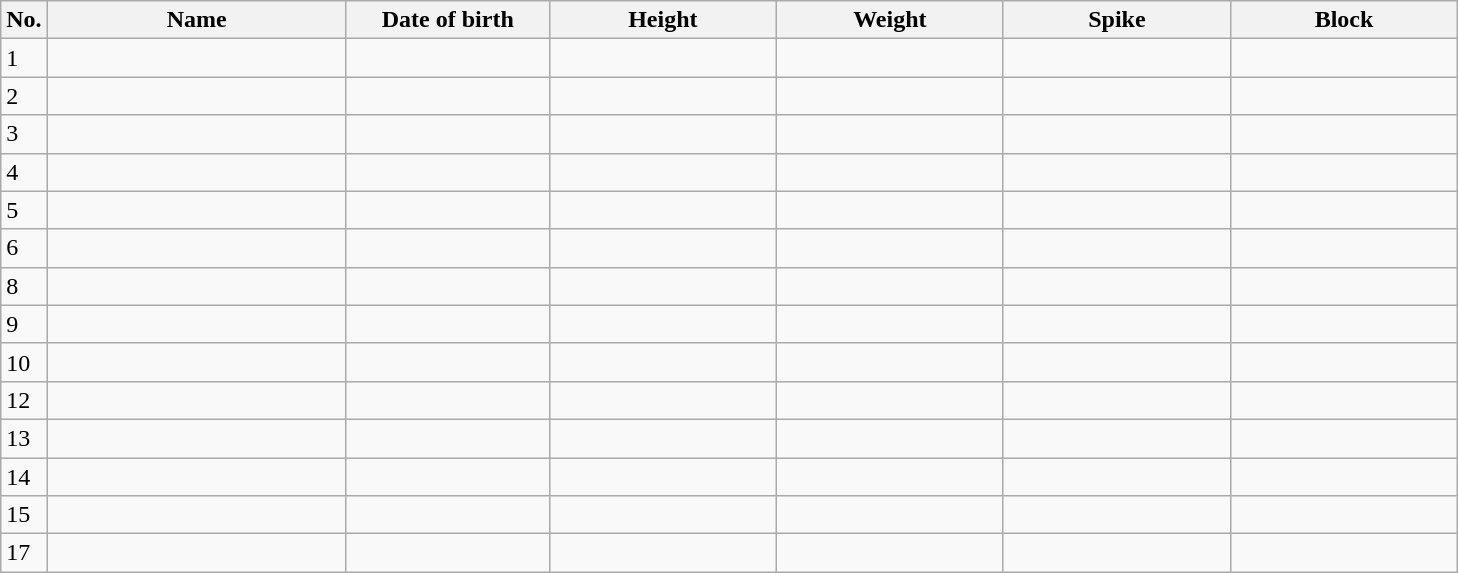<table class=wikitable sortable style=font-size:100%; text-align:center;>
<tr>
<th>No.</th>
<th style=width:12em>Name</th>
<th style=width:8em>Date of birth</th>
<th style=width:9em>Height</th>
<th style=width:9em>Weight</th>
<th style=width:9em>Spike</th>
<th style=width:9em>Block</th>
</tr>
<tr>
<td>1</td>
<td align=left></td>
<td align=right></td>
<td></td>
<td></td>
<td></td>
<td></td>
</tr>
<tr>
<td>2</td>
<td align=left></td>
<td align=right></td>
<td></td>
<td></td>
<td></td>
<td></td>
</tr>
<tr>
<td>3</td>
<td align=left></td>
<td align=right></td>
<td></td>
<td></td>
<td></td>
<td></td>
</tr>
<tr>
<td>4</td>
<td align=left></td>
<td align=right></td>
<td></td>
<td></td>
<td></td>
<td></td>
</tr>
<tr>
<td>5</td>
<td align=left></td>
<td align=right></td>
<td></td>
<td></td>
<td></td>
<td></td>
</tr>
<tr>
<td>6</td>
<td align=left></td>
<td align=right></td>
<td></td>
<td></td>
<td></td>
<td></td>
</tr>
<tr>
<td>8</td>
<td align=left></td>
<td align=right></td>
<td></td>
<td></td>
<td></td>
<td></td>
</tr>
<tr>
<td>9</td>
<td align=left></td>
<td align=right></td>
<td></td>
<td></td>
<td></td>
<td></td>
</tr>
<tr>
<td>10</td>
<td align=left></td>
<td align=right></td>
<td></td>
<td></td>
<td></td>
<td></td>
</tr>
<tr>
<td>12</td>
<td align=left></td>
<td align=right></td>
<td></td>
<td></td>
<td></td>
<td></td>
</tr>
<tr>
<td>13</td>
<td align=left></td>
<td align=right></td>
<td></td>
<td></td>
<td></td>
<td></td>
</tr>
<tr>
<td>14</td>
<td align=left></td>
<td align=right></td>
<td></td>
<td></td>
<td></td>
<td></td>
</tr>
<tr>
<td>15</td>
<td align=left></td>
<td align=right></td>
<td></td>
<td></td>
<td></td>
<td></td>
</tr>
<tr>
<td>17</td>
<td align=left></td>
<td align=right></td>
<td></td>
<td></td>
<td></td>
<td></td>
</tr>
</table>
